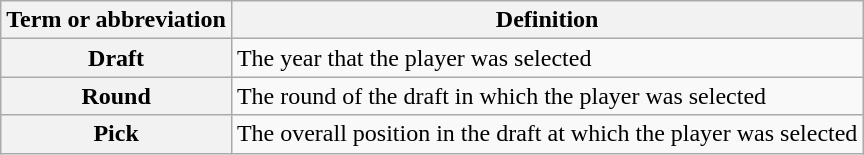<table class="wikitable">
<tr>
<th scope="col">Term or abbreviation</th>
<th scope="col">Definition</th>
</tr>
<tr>
<th scope="row">Draft</th>
<td>The year that the player was selected</td>
</tr>
<tr>
<th scope="row">Round</th>
<td>The round of the draft in which the player was selected</td>
</tr>
<tr>
<th scope="row">Pick</th>
<td>The overall position in the draft at which the player was selected<br></td>
</tr>
</table>
